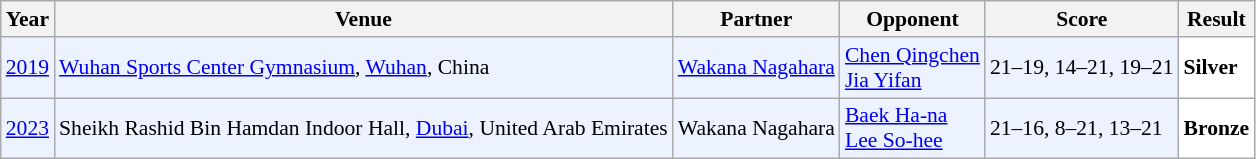<table class="sortable wikitable" style="font-size: 90%">
<tr>
<th>Year</th>
<th>Venue</th>
<th>Partner</th>
<th>Opponent</th>
<th>Score</th>
<th>Result</th>
</tr>
<tr style="background:#ECF2FF">
<td align="center"><a href='#'>2019</a></td>
<td align="left"><a href='#'>Wuhan Sports Center Gymnasium</a>, <a href='#'>Wuhan</a>, China</td>
<td align="left"> <a href='#'>Wakana Nagahara</a></td>
<td align="left"> <a href='#'>Chen Qingchen</a><br> <a href='#'>Jia Yifan</a></td>
<td align="left">21–19, 14–21, 19–21</td>
<td style="text-align:left; background:white"> <strong>Silver</strong></td>
</tr>
<tr style="background:#ECF2FF">
<td align="center"><a href='#'>2023</a></td>
<td align="left">Sheikh Rashid Bin Hamdan Indoor Hall, <a href='#'>Dubai</a>, United Arab Emirates</td>
<td align="left"> Wakana Nagahara</td>
<td align="left"> <a href='#'>Baek Ha-na</a><br>  <a href='#'>Lee So-hee</a></td>
<td align="left">21–16, 8–21, 13–21</td>
<td style="text-align:left; background:white"> <strong>Bronze</strong></td>
</tr>
</table>
